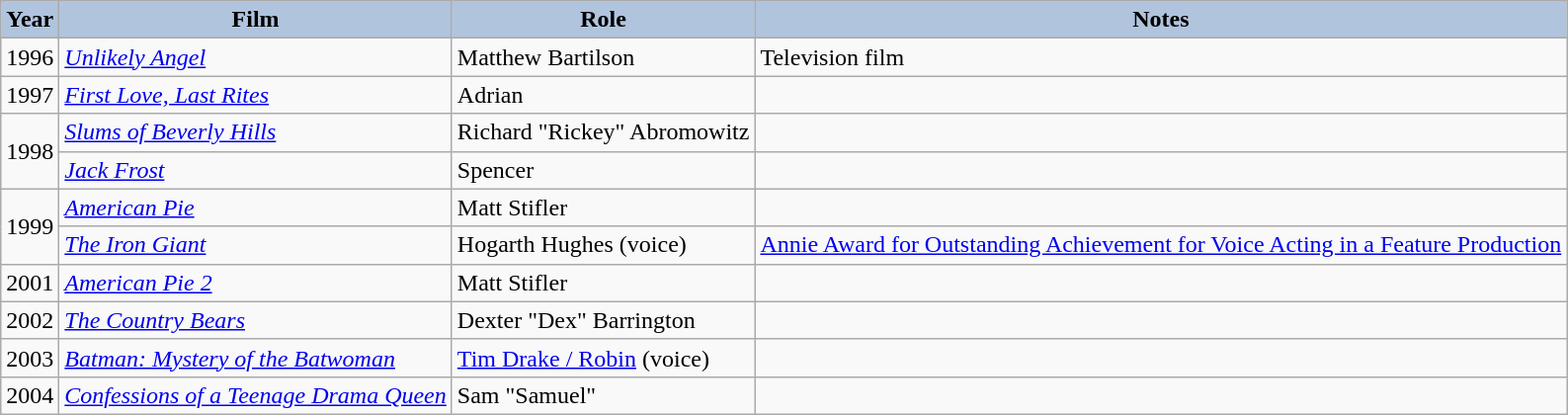<table class="wikitable">
<tr>
<th style="background:#B0C4DE;">Year</th>
<th style="background:#B0C4DE;">Film</th>
<th style="background:#B0C4DE;">Role</th>
<th style="background:#B0C4DE;">Notes</th>
</tr>
<tr>
<td>1996</td>
<td><em><a href='#'>Unlikely Angel</a></em></td>
<td>Matthew Bartilson</td>
<td>Television film</td>
</tr>
<tr>
<td>1997</td>
<td><em><a href='#'>First Love, Last Rites</a></em></td>
<td>Adrian</td>
<td></td>
</tr>
<tr>
<td rowspan="2">1998</td>
<td><em><a href='#'>Slums of Beverly Hills</a></em></td>
<td>Richard "Rickey" Abromowitz</td>
<td></td>
</tr>
<tr>
<td><em><a href='#'>Jack Frost</a></em></td>
<td>Spencer</td>
<td></td>
</tr>
<tr>
<td rowspan="2">1999</td>
<td><em><a href='#'>American Pie</a></em></td>
<td>Matt Stifler</td>
<td></td>
</tr>
<tr>
<td><em><a href='#'>The Iron Giant</a></em></td>
<td>Hogarth Hughes (voice)</td>
<td><a href='#'>Annie Award for Outstanding Achievement for Voice Acting in a Feature Production</a></td>
</tr>
<tr>
<td>2001</td>
<td><em><a href='#'>American Pie 2</a></em></td>
<td>Matt Stifler</td>
<td></td>
</tr>
<tr>
<td>2002</td>
<td><em><a href='#'>The Country Bears</a></em></td>
<td>Dexter "Dex" Barrington</td>
<td></td>
</tr>
<tr>
<td>2003</td>
<td><em><a href='#'>Batman: Mystery of the Batwoman</a></em></td>
<td><a href='#'>Tim Drake / Robin</a> (voice)</td>
<td></td>
</tr>
<tr>
<td>2004</td>
<td><em><a href='#'>Confessions of a Teenage Drama Queen</a></em></td>
<td>Sam "Samuel"</td>
<td></td>
</tr>
</table>
